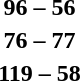<table style="text-align:center">
<tr>
<th width=200></th>
<th width=100></th>
<th width=200></th>
</tr>
<tr>
<td align=right><strong></strong></td>
<td><strong>96 – 56</strong></td>
<td align=left></td>
</tr>
<tr>
<td align=right></td>
<td><strong>76 – 77</strong></td>
<td align=left><strong></strong></td>
</tr>
<tr>
<td align=right><strong></strong></td>
<td><strong>119 – 58</strong></td>
<td align=left></td>
</tr>
</table>
